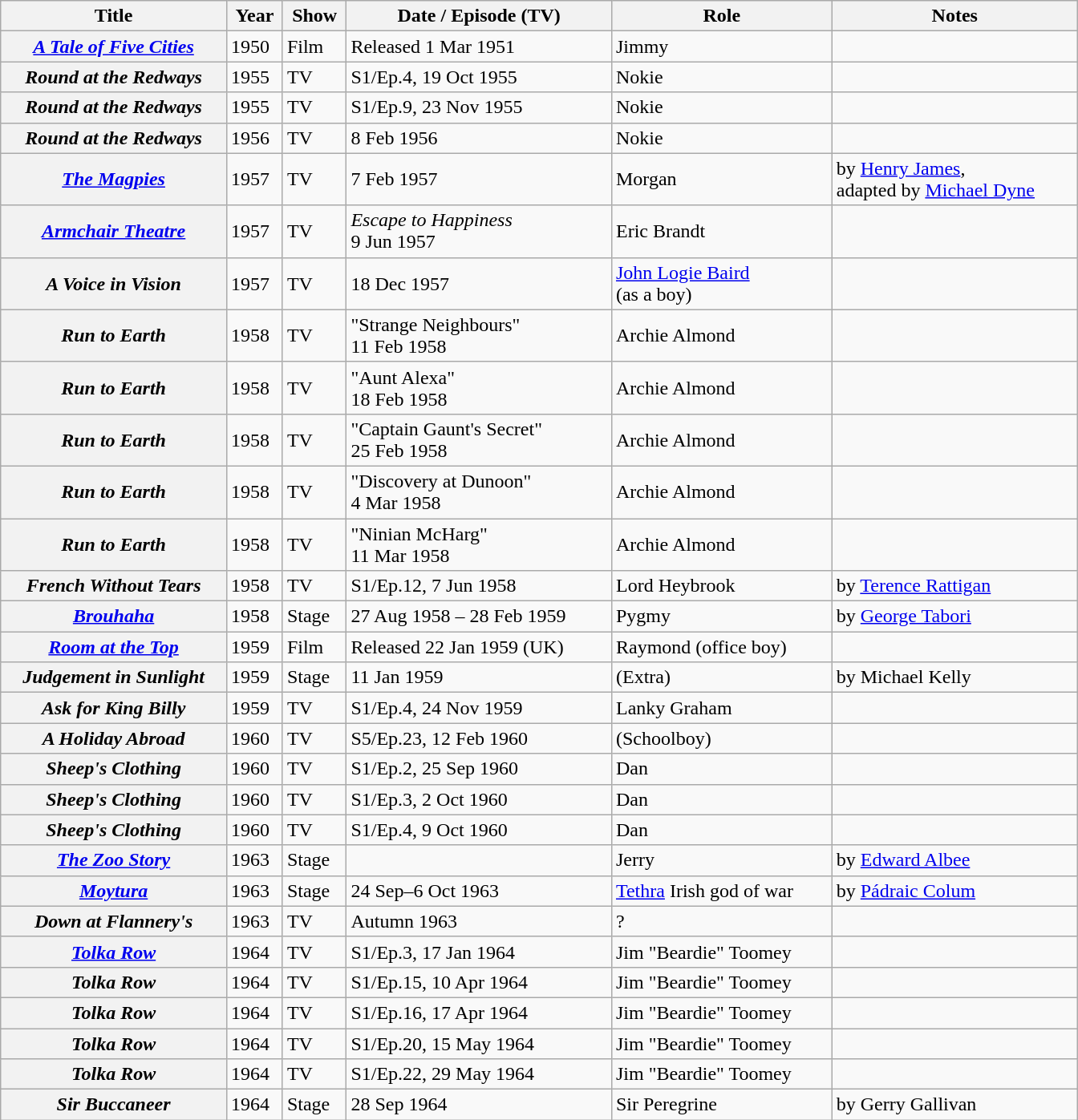<table class="wikitable sortable plainrowheaders" style="min-width:56em">
<tr>
<th scope="col">Title</th>
<th scope="col">Year</th>
<th scope="col">Show</th>
<th scope="col">Date / Episode (TV)</th>
<th scope="col">Role</th>
<th scope="col" class="unsortable">Notes</th>
</tr>
<tr>
<th scope="row"><em><a href='#'>A Tale of Five Cities</a></em></th>
<td>1950</td>
<td>Film</td>
<td>Released 1 Mar 1951</td>
<td>Jimmy</td>
<td></td>
</tr>
<tr>
<th scope="row"><em>Round at the Redways</em></th>
<td>1955</td>
<td>TV</td>
<td>S1/Ep.4, 19 Oct 1955</td>
<td>Nokie</td>
<td></td>
</tr>
<tr>
<th scope="row"><em>Round at the Redways</em></th>
<td>1955</td>
<td>TV</td>
<td>S1/Ep.9, 23 Nov 1955</td>
<td>Nokie</td>
<td></td>
</tr>
<tr>
<th scope="row"><em>Round at the Redways</em></th>
<td>1956</td>
<td>TV</td>
<td>8 Feb 1956</td>
<td>Nokie</td>
<td></td>
</tr>
<tr>
<th scope="row"><em><a href='#'>The Magpies</a></em></th>
<td>1957</td>
<td>TV</td>
<td>7 Feb 1957</td>
<td>Morgan</td>
<td> by <a href='#'>Henry James</a>,<br>adapted by <a href='#'>Michael Dyne</a></td>
</tr>
<tr>
<th scope="row"><em><a href='#'>Armchair Theatre</a></em></th>
<td>1957</td>
<td>TV</td>
<td><em>Escape to Happiness</em><br>9 Jun 1957</td>
<td>Eric Brandt</td>
<td></td>
</tr>
<tr>
<th scope="row"><em>A Voice in Vision</em></th>
<td>1957</td>
<td>TV</td>
<td>18 Dec 1957</td>
<td><a href='#'>John Logie Baird</a><br>(as a boy)</td>
<td></td>
</tr>
<tr>
<th scope="row"><em>Run to Earth</em></th>
<td>1958</td>
<td>TV</td>
<td>"Strange Neighbours"<br>11 Feb 1958</td>
<td>Archie Almond</td>
<td></td>
</tr>
<tr>
<th scope="row"><em>Run to Earth</em></th>
<td>1958</td>
<td>TV</td>
<td>"Aunt Alexa"<br>18 Feb 1958</td>
<td>Archie Almond</td>
<td></td>
</tr>
<tr>
<th scope="row"><em>Run to Earth</em></th>
<td>1958</td>
<td>TV</td>
<td>"Captain Gaunt's Secret"<br>25 Feb 1958</td>
<td>Archie Almond</td>
<td></td>
</tr>
<tr>
<th scope="row"><em>Run to Earth</em></th>
<td>1958</td>
<td>TV</td>
<td>"Discovery at Dunoon"<br>4 Mar 1958</td>
<td>Archie Almond</td>
<td></td>
</tr>
<tr>
<th scope="row"><em>Run to Earth</em></th>
<td>1958</td>
<td>TV</td>
<td>"Ninian McHarg"<br>11 Mar 1958</td>
<td>Archie Almond</td>
<td></td>
</tr>
<tr>
<th scope="row"><em>French Without Tears</em></th>
<td>1958</td>
<td>TV</td>
<td>S1/Ep.12, 7 Jun 1958</td>
<td>Lord Heybrook</td>
<td> by <a href='#'>Terence Rattigan</a></td>
</tr>
<tr>
<th scope="row"><a href='#'><em>Brouhaha</em></a></th>
<td>1958</td>
<td>Stage</td>
<td>27 Aug 1958 – 28 Feb 1959</td>
<td>Pygmy</td>
<td> by <a href='#'>George Tabori</a></td>
</tr>
<tr>
<th scope="row"><em><a href='#'>Room at the Top</a></em></th>
<td>1959</td>
<td>Film</td>
<td>Released 22 Jan 1959 (UK)</td>
<td>Raymond (office boy)</td>
<td></td>
</tr>
<tr>
<th scope="row"><em>Judgement in Sunlight</em></th>
<td>1959</td>
<td>Stage</td>
<td>11 Jan 1959</td>
<td>(Extra)</td>
<td> by Michael Kelly</td>
</tr>
<tr>
<th scope="row"><em>Ask for King Billy</em></th>
<td>1959</td>
<td>TV</td>
<td>S1/Ep.4, 24 Nov 1959</td>
<td>Lanky Graham</td>
<td></td>
</tr>
<tr>
<th scope="row"><em>A Holiday Abroad</em></th>
<td>1960</td>
<td>TV</td>
<td>S5/Ep.23, 12 Feb 1960</td>
<td>(Schoolboy)</td>
<td></td>
</tr>
<tr>
<th scope="row"><em>Sheep's Clothing</em></th>
<td>1960</td>
<td>TV</td>
<td>S1/Ep.2, 25 Sep 1960</td>
<td>Dan</td>
<td></td>
</tr>
<tr>
<th scope="row"><em>Sheep's Clothing</em></th>
<td>1960</td>
<td>TV</td>
<td>S1/Ep.3, 2 Oct 1960</td>
<td>Dan</td>
<td></td>
</tr>
<tr>
<th scope="row"><em>Sheep's Clothing</em></th>
<td>1960</td>
<td>TV</td>
<td>S1/Ep.4, 9 Oct 1960</td>
<td>Dan</td>
<td></td>
</tr>
<tr>
<th scope="row"><em><a href='#'>The Zoo Story</a></em></th>
<td>1963</td>
<td>Stage</td>
<td></td>
<td>Jerry</td>
<td> by <a href='#'>Edward Albee</a></td>
</tr>
<tr>
<th scope="row"><em><a href='#'>Moytura</a></em></th>
<td>1963</td>
<td>Stage</td>
<td>24 Sep–6 Oct 1963</td>
<td><a href='#'>Tethra</a> Irish god of war</td>
<td> by <a href='#'>Pádraic Colum</a></td>
</tr>
<tr>
<th scope="row"><em>Down at Flannery's</em></th>
<td>1963</td>
<td>TV</td>
<td>Autumn 1963</td>
<td>?</td>
<td></td>
</tr>
<tr>
<th scope="row"><em><a href='#'>Tolka Row</a></em></th>
<td>1964</td>
<td>TV</td>
<td>S1/Ep.3, 17 Jan 1964</td>
<td>Jim "Beardie" Toomey</td>
<td></td>
</tr>
<tr>
<th scope="row"><em>Tolka Row</em></th>
<td>1964</td>
<td>TV</td>
<td>S1/Ep.15, 10 Apr 1964</td>
<td>Jim "Beardie" Toomey</td>
<td></td>
</tr>
<tr>
<th scope="row"><em>Tolka Row</em></th>
<td>1964</td>
<td>TV</td>
<td>S1/Ep.16, 17 Apr 1964</td>
<td>Jim "Beardie" Toomey</td>
<td></td>
</tr>
<tr>
<th scope="row"><em>Tolka Row</em></th>
<td>1964</td>
<td>TV</td>
<td>S1/Ep.20, 15 May 1964</td>
<td>Jim "Beardie" Toomey</td>
<td></td>
</tr>
<tr>
<th scope="row"><em>Tolka Row</em></th>
<td>1964</td>
<td>TV</td>
<td>S1/Ep.22, 29 May 1964</td>
<td>Jim "Beardie" Toomey</td>
<td></td>
</tr>
<tr>
<th scope="row"><em>Sir Buccaneer</em></th>
<td>1964</td>
<td>Stage</td>
<td>28 Sep 1964</td>
<td>Sir Peregrine</td>
<td> by Gerry Gallivan</td>
</tr>
</table>
